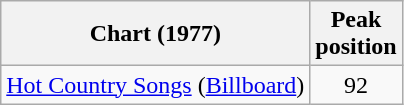<table class="wikitable sortable">
<tr>
<th align="left">Chart (1977)</th>
<th align="center">Peak<br>position</th>
</tr>
<tr>
<td><a href='#'>Hot Country Songs</a> (<a href='#'>Billboard</a>)</td>
<td style="text-align:center;">92</td>
</tr>
</table>
